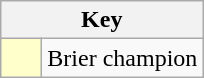<table class="wikitable" style="text-align: center;">
<tr>
<th colspan=2>Key</th>
</tr>
<tr>
<td style="background:#ffffcc; width:20px;"></td>
<td align=left>Brier champion</td>
</tr>
</table>
